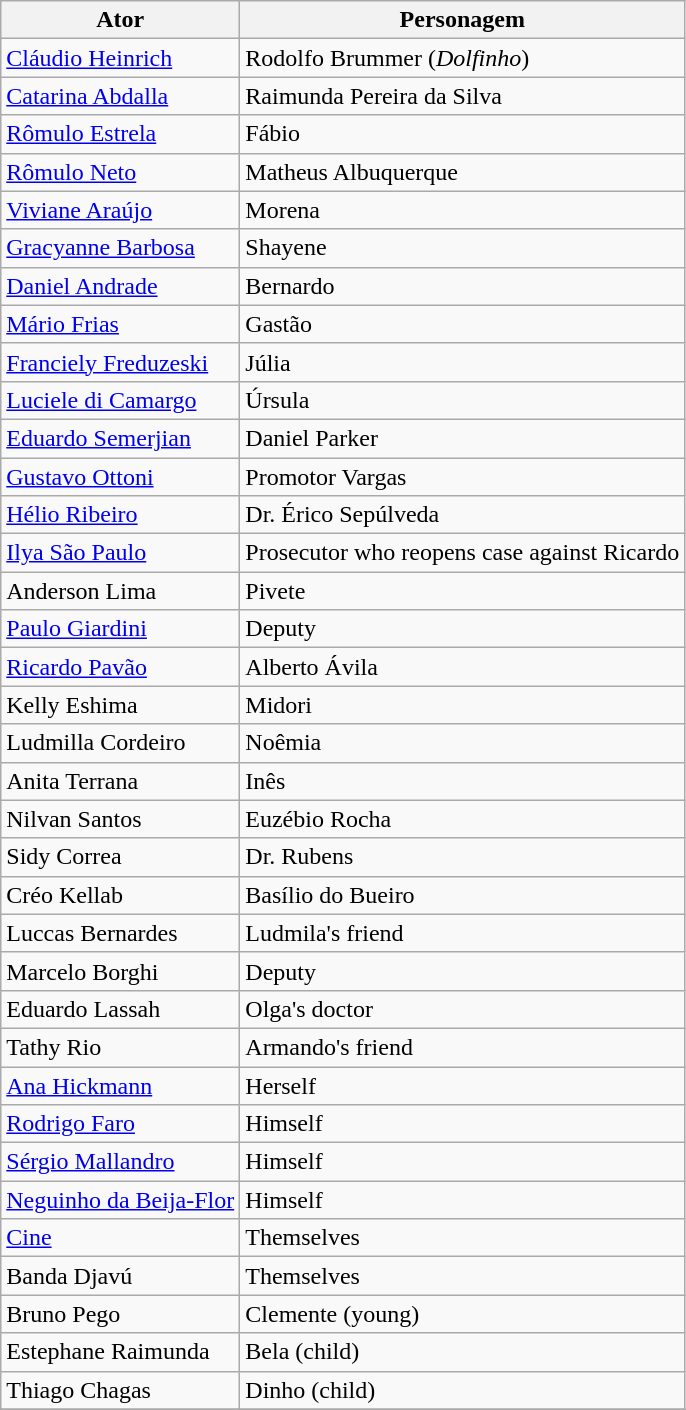<table class="wikitable sortable">
<tr>
<th>Ator</th>
<th>Personagem</th>
</tr>
<tr>
<td><a href='#'>Cláudio Heinrich</a></td>
<td>Rodolfo Brummer (<em>Dolfinho</em>)</td>
</tr>
<tr>
<td><a href='#'>Catarina Abdalla</a></td>
<td>Raimunda Pereira da Silva</td>
</tr>
<tr>
<td><a href='#'>Rômulo Estrela</a></td>
<td>Fábio</td>
</tr>
<tr>
<td><a href='#'>Rômulo Neto</a></td>
<td>Matheus Albuquerque</td>
</tr>
<tr>
<td><a href='#'>Viviane Araújo</a></td>
<td>Morena</td>
</tr>
<tr>
<td><a href='#'>Gracyanne Barbosa</a></td>
<td>Shayene</td>
</tr>
<tr>
<td><a href='#'>Daniel Andrade</a></td>
<td>Bernardo</td>
</tr>
<tr>
<td><a href='#'>Mário Frias</a></td>
<td>Gastão</td>
</tr>
<tr>
<td><a href='#'>Franciely Freduzeski</a></td>
<td>Júlia</td>
</tr>
<tr>
<td><a href='#'>Luciele di Camargo</a></td>
<td>Úrsula</td>
</tr>
<tr>
<td><a href='#'>Eduardo Semerjian</a></td>
<td>Daniel Parker</td>
</tr>
<tr>
<td><a href='#'>Gustavo Ottoni</a></td>
<td>Promotor Vargas</td>
</tr>
<tr>
<td><a href='#'>Hélio Ribeiro</a></td>
<td>Dr. Érico Sepúlveda</td>
</tr>
<tr>
<td><a href='#'>Ilya São Paulo</a></td>
<td>Prosecutor who reopens case against Ricardo</td>
</tr>
<tr>
<td>Anderson Lima</td>
<td>Pivete</td>
</tr>
<tr>
<td><a href='#'>Paulo Giardini</a></td>
<td>Deputy</td>
</tr>
<tr>
<td><a href='#'>Ricardo Pavão</a></td>
<td>Alberto Ávila</td>
</tr>
<tr>
<td>Kelly Eshima</td>
<td>Midori</td>
</tr>
<tr>
<td>Ludmilla Cordeiro</td>
<td>Noêmia</td>
</tr>
<tr>
<td>Anita Terrana</td>
<td>Inês</td>
</tr>
<tr>
<td>Nilvan Santos</td>
<td>Euzébio Rocha</td>
</tr>
<tr>
<td>Sidy Correa</td>
<td>Dr. Rubens</td>
</tr>
<tr>
<td>Créo Kellab</td>
<td>Basílio do Bueiro</td>
</tr>
<tr>
<td>Luccas Bernardes</td>
<td>Ludmila's friend</td>
</tr>
<tr>
<td>Marcelo Borghi</td>
<td>Deputy</td>
</tr>
<tr>
<td>Eduardo Lassah</td>
<td>Olga's doctor</td>
</tr>
<tr>
<td>Tathy Rio</td>
<td>Armando's friend</td>
</tr>
<tr>
<td><a href='#'>Ana Hickmann</a></td>
<td>Herself</td>
</tr>
<tr>
<td><a href='#'>Rodrigo Faro</a></td>
<td>Himself</td>
</tr>
<tr>
<td><a href='#'>Sérgio Mallandro</a></td>
<td>Himself</td>
</tr>
<tr>
<td><a href='#'>Neguinho da Beija-Flor</a></td>
<td>Himself</td>
</tr>
<tr>
<td><a href='#'>Cine</a></td>
<td>Themselves</td>
</tr>
<tr>
<td>Banda Djavú</td>
<td>Themselves</td>
</tr>
<tr>
<td>Bruno Pego</td>
<td>Clemente (young)</td>
</tr>
<tr>
<td>Estephane Raimunda</td>
<td>Bela (child)</td>
</tr>
<tr>
<td>Thiago Chagas</td>
<td>Dinho (child)</td>
</tr>
<tr>
</tr>
</table>
